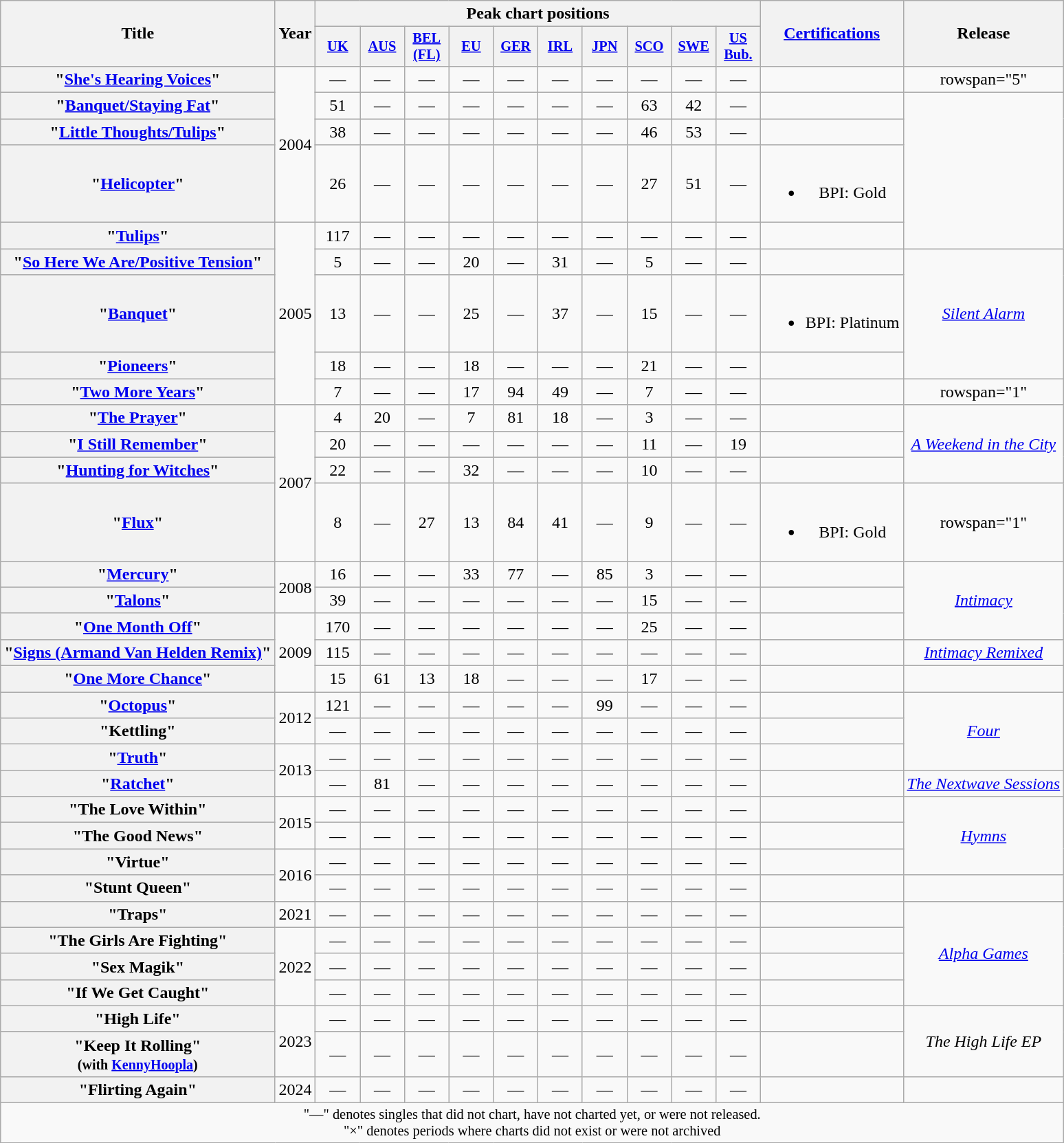<table class="wikitable plainrowheaders" style="text-align:center;">
<tr>
<th rowspan="2">Title</th>
<th rowspan="2">Year</th>
<th colspan="10">Peak chart positions</th>
<th scope="col" rowspan="2"><a href='#'>Certifications</a></th>
<th rowspan="2">Release</th>
</tr>
<tr>
<th style="width:2.7em;font-size:85%;"><a href='#'>UK</a><br></th>
<th style="width:2.7em;font-size:85%;"><a href='#'>AUS</a><br></th>
<th style="width:2.7em;font-size:85%;"><a href='#'>BEL<br>(FL)</a><br></th>
<th style="width:2.7em;font-size:85%;"><a href='#'>EU</a><br></th>
<th style="width:2.7em;font-size:85%;"><a href='#'>GER</a><br></th>
<th style="width:2.7em;font-size:85%;"><a href='#'>IRL</a><br></th>
<th style="width:2.7em;font-size:85%;"><a href='#'>JPN</a><br></th>
<th style="width:2.7em;font-size:85%;"><a href='#'>SCO</a><br></th>
<th style="width:2.7em;font-size:85%;"><a href='#'>SWE</a><br></th>
<th style="width:2.7em;font-size:85%;"><a href='#'>US<br>Bub.</a><br></th>
</tr>
<tr>
<th scope="row">"<a href='#'>She's Hearing Voices</a>"</th>
<td rowspan="4">2004</td>
<td align="center">—</td>
<td align="center">—</td>
<td align="center">—</td>
<td align="center">—</td>
<td align="center">—</td>
<td align="center">—</td>
<td align="center">—</td>
<td align="center">—</td>
<td align="center">—</td>
<td align="center">—</td>
<td></td>
<td>rowspan="5" </td>
</tr>
<tr>
<th scope="row">"<a href='#'>Banquet/Staying Fat</a>"</th>
<td align="center">51</td>
<td align="center">—</td>
<td align="center">—</td>
<td align="center">—</td>
<td align="center">—</td>
<td align="center">—</td>
<td align="center">—</td>
<td align="center">63</td>
<td align="center">42</td>
<td align="center">—</td>
<td></td>
</tr>
<tr>
<th scope="row">"<a href='#'>Little Thoughts/Tulips</a>"</th>
<td align="center">38</td>
<td align="center">—</td>
<td align="center">—</td>
<td align="center">—</td>
<td align="center">—</td>
<td align="center">—</td>
<td align="center">—</td>
<td align="center">46</td>
<td align="center">53</td>
<td align="center">—</td>
<td></td>
</tr>
<tr>
<th scope="row">"<a href='#'>Helicopter</a>"</th>
<td align="center">26</td>
<td align="center">—</td>
<td align="center">—</td>
<td align="center">—</td>
<td align="center">—</td>
<td align="center">—</td>
<td align="center">—</td>
<td align="center">27</td>
<td align="center">51</td>
<td align="center">—</td>
<td><br><ul><li>BPI: Gold</li></ul></td>
</tr>
<tr>
<th scope="row">"<a href='#'>Tulips</a>"</th>
<td rowspan="5">2005</td>
<td align="center">117</td>
<td align="center">—</td>
<td align="center">—</td>
<td align="center">—</td>
<td align="center">—</td>
<td align="center">—</td>
<td align="center">—</td>
<td align="center">—</td>
<td align="center">—</td>
<td align="center">—</td>
<td></td>
</tr>
<tr>
<th scope="row">"<a href='#'>So Here We Are/Positive Tension</a>"</th>
<td align="center">5</td>
<td align="center">—</td>
<td align="center">—</td>
<td align="center">20</td>
<td align="center">—</td>
<td align="center">31</td>
<td align="center">—</td>
<td align="center">5</td>
<td align="center">—</td>
<td align="center">—</td>
<td></td>
<td align="center" rowspan="3"><em><a href='#'>Silent Alarm</a></em></td>
</tr>
<tr>
<th scope="row">"<a href='#'>Banquet</a>"</th>
<td align="center">13</td>
<td align="center">—</td>
<td align="center">—</td>
<td align="center">25</td>
<td align="center">—</td>
<td align="center">37</td>
<td align="center">—</td>
<td align="center">15</td>
<td align="center">—</td>
<td align="center">—</td>
<td><br><ul><li>BPI: Platinum</li></ul></td>
</tr>
<tr>
<th scope="row">"<a href='#'>Pioneers</a>"</th>
<td align="center">18</td>
<td align="center">—</td>
<td align="center">—</td>
<td align="center">18</td>
<td align="center">—</td>
<td align="center">—</td>
<td align="center">—</td>
<td align="center">21</td>
<td align="center">—</td>
<td align="center">—</td>
<td></td>
</tr>
<tr>
<th scope="row">"<a href='#'>Two More Years</a>"</th>
<td align="center">7</td>
<td align="center">—</td>
<td align="center">—</td>
<td align="center">17</td>
<td align="center">94</td>
<td align="center">49</td>
<td align="center">—</td>
<td align="center">7</td>
<td align="center">—</td>
<td align="center">—</td>
<td></td>
<td>rowspan="1" </td>
</tr>
<tr>
<th scope="row">"<a href='#'>The Prayer</a>"</th>
<td rowspan="4">2007</td>
<td align="center">4</td>
<td align="center">20</td>
<td align="center">—</td>
<td align="center">7</td>
<td align="center">81</td>
<td align="center">18</td>
<td align="center">—</td>
<td align="center">3</td>
<td align="center">—</td>
<td align="center">—</td>
<td></td>
<td align="center" rowspan="3"><em><a href='#'>A Weekend in the City</a></em></td>
</tr>
<tr>
<th scope="row">"<a href='#'>I Still Remember</a>"</th>
<td align="center">20</td>
<td align="center">—</td>
<td align="center">—</td>
<td align="center">—</td>
<td align="center">—</td>
<td align="center">—</td>
<td align="center">—</td>
<td align="center">11</td>
<td align="center">—</td>
<td align="center">19</td>
<td></td>
</tr>
<tr>
<th scope="row">"<a href='#'>Hunting for Witches</a>"</th>
<td align="center">22</td>
<td align="center">—</td>
<td align="center">—</td>
<td align="center">32</td>
<td align="center">—</td>
<td align="center">—</td>
<td align="center">—</td>
<td align="center">10</td>
<td align="center">—</td>
<td align="center">—</td>
<td></td>
</tr>
<tr>
<th scope="row">"<a href='#'>Flux</a>"</th>
<td align="center">8</td>
<td align="center">—</td>
<td align="center">27</td>
<td align="center">13</td>
<td align="center">84</td>
<td align="center">41</td>
<td align="center">—</td>
<td align="center">9</td>
<td align="center">—</td>
<td align="center">—</td>
<td><br><ul><li>BPI: Gold</li></ul></td>
<td>rowspan="1" </td>
</tr>
<tr>
<th scope="row">"<a href='#'>Mercury</a>"</th>
<td rowspan="2">2008</td>
<td align="center">16</td>
<td align="center">—</td>
<td align="center">—</td>
<td align="center">33</td>
<td align="center">77</td>
<td align="center">—</td>
<td align="center">85</td>
<td align="center">3</td>
<td align="center">—</td>
<td align="center">—</td>
<td></td>
<td align="center" rowspan="3"><em><a href='#'>Intimacy</a></em></td>
</tr>
<tr>
<th scope="row">"<a href='#'>Talons</a>"</th>
<td align="center">39</td>
<td align="center">—</td>
<td align="center">—</td>
<td align="center">—</td>
<td align="center">—</td>
<td align="center">—</td>
<td align="center">—</td>
<td align="center">15</td>
<td align="center">—</td>
<td align="center">—</td>
<td></td>
</tr>
<tr>
<th scope="row">"<a href='#'>One Month Off</a>"</th>
<td rowspan="3">2009</td>
<td align="center">170</td>
<td align="center">—</td>
<td align="center">—</td>
<td align="center">—</td>
<td align="center">—</td>
<td align="center">—</td>
<td align="center">—</td>
<td align="center">25</td>
<td align="center">—</td>
<td align="center">—</td>
<td></td>
</tr>
<tr>
<th scope="row">"<a href='#'>Signs (Armand Van Helden Remix)</a>"</th>
<td align="center">115</td>
<td align="center">—</td>
<td align="center">—</td>
<td align="center">—</td>
<td align="center">—</td>
<td align="center">—</td>
<td align="center">—</td>
<td align="center">—</td>
<td align="center">—</td>
<td align="center">—</td>
<td></td>
<td align="center"><em><a href='#'>Intimacy Remixed</a></em></td>
</tr>
<tr>
<th scope="row">"<a href='#'>One More Chance</a>"</th>
<td align="center">15</td>
<td align="center">61</td>
<td align="center">13</td>
<td align="center">18</td>
<td align="center">—</td>
<td align="center">—</td>
<td align="center">—</td>
<td align="center">17</td>
<td align="center">—</td>
<td align="center">—</td>
<td></td>
<td></td>
</tr>
<tr>
<th scope="row">"<a href='#'>Octopus</a>"</th>
<td rowspan="2">2012</td>
<td align="center">121</td>
<td align="center">—</td>
<td align="center">—</td>
<td align="center">—</td>
<td align="center">—</td>
<td align="center">—</td>
<td align="center">99</td>
<td align="center">—</td>
<td align="center">—</td>
<td align="center">—</td>
<td></td>
<td align="center" rowspan="3"><em><a href='#'>Four</a></em></td>
</tr>
<tr>
<th scope="row">"Kettling"</th>
<td align="center">—</td>
<td align="center">—</td>
<td align="center">—</td>
<td align="center">—</td>
<td align="center">—</td>
<td align="center">—</td>
<td align="center">—</td>
<td align="center">—</td>
<td align="center">—</td>
<td align="center">—</td>
<td></td>
</tr>
<tr>
<th scope="row">"<a href='#'>Truth</a>"</th>
<td rowspan="2">2013</td>
<td align="center">—</td>
<td align="center">—</td>
<td align="center">—</td>
<td align="center">—</td>
<td align="center">—</td>
<td align="center">—</td>
<td align="center">—</td>
<td align="center">—</td>
<td align="center">—</td>
<td align="center">—</td>
<td></td>
</tr>
<tr>
<th scope="row">"<a href='#'>Ratchet</a>"</th>
<td align="center">—</td>
<td align="center">81</td>
<td align="center">—</td>
<td align="center">—</td>
<td align="center">—</td>
<td align="center">—</td>
<td align="center">—</td>
<td align="center">—</td>
<td align="center">—</td>
<td align="center">—</td>
<td></td>
<td align="center"><em><a href='#'>The Nextwave Sessions</a></em></td>
</tr>
<tr>
<th scope="row">"The Love Within"</th>
<td rowspan="2">2015</td>
<td align="center">—</td>
<td align="center">—</td>
<td align="center">—</td>
<td align="center">—</td>
<td align="center">—</td>
<td align="center">—</td>
<td align="center">—</td>
<td align="center">—</td>
<td align="center">—</td>
<td align="center">—</td>
<td></td>
<td align="center" rowspan="3"><em><a href='#'>Hymns</a></em></td>
</tr>
<tr>
<th scope="row">"The Good News"</th>
<td align="center">—</td>
<td align="center">—</td>
<td align="center">—</td>
<td align="center">—</td>
<td align="center">—</td>
<td align="center">—</td>
<td align="center">—</td>
<td align="center">—</td>
<td align="center">—</td>
<td align="center">—</td>
<td></td>
</tr>
<tr>
<th scope="row">"Virtue"</th>
<td rowspan="2">2016</td>
<td align="center">—</td>
<td align="center">—</td>
<td align="center">—</td>
<td align="center">—</td>
<td align="center">—</td>
<td align="center">—</td>
<td align="center">—</td>
<td align="center">—</td>
<td align="center">—</td>
<td align="center">—</td>
<td></td>
</tr>
<tr>
<th scope="row">"Stunt Queen"</th>
<td align="center">—</td>
<td align="center">—</td>
<td align="center">—</td>
<td align="center">—</td>
<td align="center">—</td>
<td align="center">—</td>
<td align="center">—</td>
<td align="center">—</td>
<td align="center">—</td>
<td align="center">—</td>
<td></td>
<td></td>
</tr>
<tr>
<th scope="row">"Traps"</th>
<td>2021</td>
<td align="center">—</td>
<td align="center">—</td>
<td align="center">—</td>
<td align="center">—</td>
<td align="center">—</td>
<td align="center">—</td>
<td align="center">—</td>
<td align="center">—</td>
<td align="center">—</td>
<td align="center">—</td>
<td></td>
<td align="center" rowspan="4"><em><a href='#'>Alpha Games</a></em></td>
</tr>
<tr>
<th scope="row">"The Girls Are Fighting"</th>
<td rowspan="3">2022</td>
<td align="center">—</td>
<td align="center">—</td>
<td align="center">—</td>
<td align="center">—</td>
<td align="center">—</td>
<td align="center">—</td>
<td align="center">—</td>
<td align="center">—</td>
<td align="center">—</td>
<td align="center">—</td>
<td></td>
</tr>
<tr>
<th scope="row">"Sex Magik"</th>
<td align="center">—</td>
<td align="center">—</td>
<td align="center">—</td>
<td align="center">—</td>
<td align="center">—</td>
<td align="center">—</td>
<td align="center">—</td>
<td align="center">—</td>
<td align="center">—</td>
<td align="center">—</td>
<td></td>
</tr>
<tr>
<th scope="row">"If We Get Caught"</th>
<td align="center">—</td>
<td align="center">—</td>
<td align="center">—</td>
<td align="center">—</td>
<td align="center">—</td>
<td align="center">—</td>
<td align="center">—</td>
<td align="center">—</td>
<td align="center">—</td>
<td align="center">—</td>
<td></td>
</tr>
<tr>
<th scope="row">"High Life"</th>
<td rowspan="2">2023</td>
<td align="center">—</td>
<td align="center">—</td>
<td align="center">—</td>
<td align="center">—</td>
<td align="center">—</td>
<td align="center">—</td>
<td align="center">—</td>
<td align="center">—</td>
<td align="center">—</td>
<td align="center">—</td>
<td></td>
<td align="center" rowspan="2"><em>The High Life EP</em></td>
</tr>
<tr>
<th scope="row">"Keep It Rolling"<br><small>(with <a href='#'>KennyHoopla</a>)</small></th>
<td align="center">—</td>
<td align="center">—</td>
<td align="center">—</td>
<td align="center">—</td>
<td align="center">—</td>
<td align="center">—</td>
<td align="center">—</td>
<td align="center">—</td>
<td align="center">—</td>
<td align="center">—</td>
<td></td>
</tr>
<tr>
<th scope="row">"Flirting Again"</th>
<td>2024</td>
<td align="center">—</td>
<td align="center">—</td>
<td align="center">—</td>
<td align="center">—</td>
<td align="center">—</td>
<td align="center">—</td>
<td align="center">—</td>
<td align="center">—</td>
<td align="center">—</td>
<td align="center">—</td>
<td></td>
<td></td>
</tr>
<tr>
<td align="center" colspan="15" style="font-size: 85%">"—" denotes singles that did not chart, have not charted yet, or were not released.<br>"×" denotes periods where charts did not exist or were not archived</td>
</tr>
</table>
